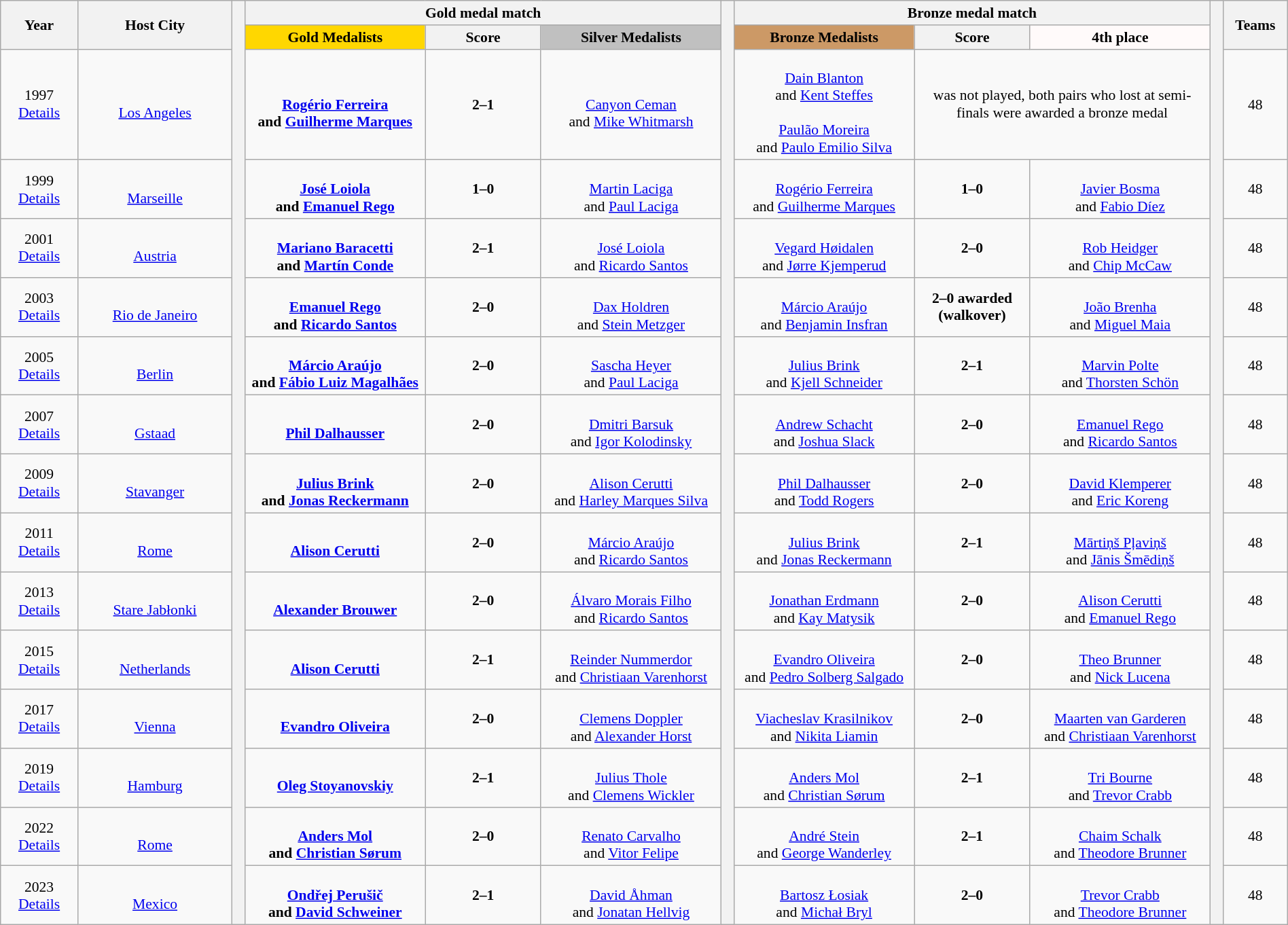<table class="wikitable" style="font-size:90%; width: 100%; text-align: center;">
<tr>
<th rowspan="2" style="width:6%;">Year</th>
<th rowspan="2" style="width:12%;">Host City</th>
<th width=1% rowspan=16 bgcolor=ffffff></th>
<th colspan="3">Gold medal match</th>
<th width=1% rowspan=16 bgcolor=ffffff></th>
<th colspan="3">Bronze medal match</th>
<th width=1% rowspan=16 bgcolor=ffffff></th>
<th rowspan="2" style="width:5%;">Teams</th>
</tr>
<tr>
<th style="width:14%; background:gold;">Gold Medalists</th>
<th width=9%>Score</th>
<th style="width:14%; background:silver;">Silver Medalists</th>
<th style="width:14%; background:#c96;">Bronze Medalists</th>
<th width=9%>Score</th>
<th style="width:14%; background:snow;">4th place</th>
</tr>
<tr>
<td>1997<br><a href='#'>Details</a></td>
<td><br><a href='#'>Los Angeles</a></td>
<td><strong><br><a href='#'>Rogério Ferreira</a><br>and <a href='#'>Guilherme Marques</a></strong></td>
<td><strong>2–1</strong></td>
<td><br><a href='#'>Canyon Ceman</a><br>and <a href='#'>Mike Whitmarsh</a></td>
<td><br><a href='#'>Dain Blanton</a><br>and <a href='#'>Kent Steffes</a><br><br><a href='#'>Paulão Moreira</a><br>and <a href='#'>Paulo Emilio Silva</a></td>
<td colspan="2">was not played, both pairs who lost at semi-finals were awarded a bronze medal</td>
<td>48</td>
</tr>
<tr>
<td>1999<br><a href='#'>Details</a></td>
<td><br><a href='#'>Marseille</a></td>
<td><strong><br><a href='#'>José Loiola</a><br>and <a href='#'>Emanuel Rego</a></strong></td>
<td><strong>1–0</strong></td>
<td><br><a href='#'>Martin Laciga</a><br>and <a href='#'>Paul Laciga</a></td>
<td><br><a href='#'>Rogério Ferreira</a><br>and <a href='#'>Guilherme Marques</a></td>
<td><strong>1–0</strong></td>
<td><br><a href='#'>Javier Bosma</a><br>and <a href='#'>Fabio Díez</a></td>
<td>48</td>
</tr>
<tr>
<td>2001<br><a href='#'>Details</a></td>
<td><br><a href='#'>Austria</a></td>
<td><strong><br><a href='#'>Mariano Baracetti</a><br>and <a href='#'>Martín Conde</a></strong></td>
<td><strong>2–1</strong></td>
<td><br><a href='#'>José Loiola</a><br>and <a href='#'>Ricardo Santos</a></td>
<td><br><a href='#'>Vegard Høidalen</a><br>and <a href='#'>Jørre Kjemperud</a></td>
<td><strong>2–0</strong></td>
<td><br><a href='#'>Rob Heidger</a><br>and <a href='#'>Chip McCaw</a></td>
<td>48</td>
</tr>
<tr>
<td>2003<br><a href='#'>Details</a></td>
<td><br><a href='#'>Rio de Janeiro</a></td>
<td><strong><br><a href='#'>Emanuel Rego</a><br>and <a href='#'>Ricardo Santos</a></strong></td>
<td><strong>2–0</strong></td>
<td><br><a href='#'>Dax Holdren</a><br>and <a href='#'>Stein Metzger</a></td>
<td><br><a href='#'>Márcio Araújo</a><br>and <a href='#'>Benjamin Insfran</a></td>
<td><strong>2–0 awarded<br>(walkover)</strong></td>
<td><br><a href='#'>João Brenha</a><br>and <a href='#'>Miguel Maia</a></td>
<td>48</td>
</tr>
<tr>
<td>2005<br><a href='#'>Details</a></td>
<td><br><a href='#'>Berlin</a></td>
<td><strong><br><a href='#'>Márcio Araújo</a><br>and <a href='#'>Fábio Luiz Magalhães</a></strong></td>
<td><strong>2–0</strong></td>
<td><br><a href='#'>Sascha Heyer</a><br>and <a href='#'>Paul Laciga</a></td>
<td><br><a href='#'>Julius Brink</a><br>and <a href='#'>Kjell Schneider</a></td>
<td><strong>2–1</strong></td>
<td><br><a href='#'>Marvin Polte</a><br>and <a href='#'>Thorsten Schön</a></td>
<td>48</td>
</tr>
<tr>
<td>2007<br><a href='#'>Details</a></td>
<td><br><a href='#'>Gstaad</a></td>
<td><strong><br><a href='#'>Phil Dalhausser</a><br></strong></td>
<td><strong>2–0</strong></td>
<td><br><a href='#'>Dmitri Barsuk</a><br>and <a href='#'>Igor Kolodinsky</a></td>
<td><br><a href='#'>Andrew Schacht</a><br>and <a href='#'>Joshua Slack</a></td>
<td><strong>2–0</strong></td>
<td><br><a href='#'>Emanuel Rego</a><br>and <a href='#'>Ricardo Santos</a></td>
<td>48</td>
</tr>
<tr>
<td>2009<br><a href='#'>Details</a></td>
<td><br><a href='#'>Stavanger</a></td>
<td><strong><br><a href='#'>Julius Brink</a><br>and <a href='#'>Jonas Reckermann</a></strong></td>
<td><strong>2–0</strong></td>
<td><br><a href='#'>Alison Cerutti</a><br>and <a href='#'>Harley Marques Silva</a></td>
<td><br><a href='#'>Phil Dalhausser</a><br>and <a href='#'>Todd Rogers</a></td>
<td><strong>2–0</strong></td>
<td><br><a href='#'>David Klemperer</a><br>and <a href='#'>Eric Koreng</a></td>
<td>48</td>
</tr>
<tr>
<td>2011<br><a href='#'>Details</a></td>
<td><br><a href='#'>Rome</a></td>
<td><strong><br><a href='#'>Alison Cerutti</a><br></strong></td>
<td><strong>2–0</strong></td>
<td><br><a href='#'>Márcio Araújo</a><br>and <a href='#'>Ricardo Santos</a></td>
<td><br><a href='#'>Julius Brink</a><br>and <a href='#'>Jonas Reckermann</a></td>
<td><strong>2–1</strong></td>
<td><br><a href='#'>Mārtiņš Pļaviņš</a><br>and <a href='#'>Jānis Šmēdiņš</a></td>
<td>48</td>
</tr>
<tr>
<td>2013<br><a href='#'>Details</a></td>
<td><br><a href='#'>Stare Jabłonki</a></td>
<td><strong><br><a href='#'>Alexander Brouwer</a><br></strong></td>
<td><strong>2–0</strong></td>
<td><br><a href='#'>Álvaro Morais Filho</a><br>and <a href='#'>Ricardo Santos</a></td>
<td><br><a href='#'>Jonathan Erdmann</a><br>and <a href='#'>Kay Matysik</a></td>
<td><strong>2–0</strong></td>
<td><br><a href='#'>Alison Cerutti</a><br>and <a href='#'>Emanuel Rego</a></td>
<td>48</td>
</tr>
<tr>
<td>2015<br><a href='#'>Details</a></td>
<td><br><a href='#'>Netherlands</a></td>
<td><strong><br><a href='#'>Alison Cerutti</a><br></strong></td>
<td><strong>2–1</strong></td>
<td><br><a href='#'>Reinder Nummerdor</a><br>and <a href='#'>Christiaan Varenhorst</a></td>
<td><br><a href='#'>Evandro Oliveira</a><br>and <a href='#'>Pedro Solberg Salgado</a></td>
<td><strong>2–0</strong></td>
<td><br><a href='#'>Theo Brunner</a><br>and <a href='#'>Nick Lucena</a></td>
<td>48</td>
</tr>
<tr>
<td>2017<br><a href='#'>Details</a></td>
<td><br><a href='#'>Vienna</a></td>
<td><strong><br><a href='#'>Evandro Oliveira</a><br></strong></td>
<td><strong>2–0</strong></td>
<td><br><a href='#'>Clemens Doppler</a><br>and <a href='#'>Alexander Horst</a></td>
<td><br><a href='#'>Viacheslav Krasilnikov</a><br>and <a href='#'>Nikita Liamin</a></td>
<td><strong>2–0</strong></td>
<td><br><a href='#'>Maarten van Garderen</a><br>and <a href='#'>Christiaan Varenhorst</a></td>
<td>48</td>
</tr>
<tr>
<td>2019<br><a href='#'>Details</a></td>
<td><br><a href='#'>Hamburg</a></td>
<td><strong><br><a href='#'>Oleg Stoyanovskiy</a><br></strong></td>
<td><strong>2–1</strong></td>
<td><br><a href='#'>Julius Thole</a><br>and <a href='#'>Clemens Wickler</a></td>
<td><br><a href='#'>Anders Mol</a><br>and <a href='#'>Christian Sørum</a></td>
<td><strong>2–1</strong></td>
<td><br><a href='#'>Tri Bourne</a><br>and <a href='#'>Trevor Crabb</a></td>
<td>48</td>
</tr>
<tr>
<td>2022<br><a href='#'>Details</a></td>
<td><br><a href='#'>Rome</a></td>
<td><strong><br><a href='#'>Anders Mol</a><br>and <a href='#'>Christian Sørum</a></strong></td>
<td><strong>2–0</strong></td>
<td><br><a href='#'>Renato Carvalho</a><br>and <a href='#'>Vitor Felipe</a></td>
<td><br><a href='#'>André Stein</a><br>and <a href='#'>George Wanderley</a></td>
<td><strong>2–1</strong></td>
<td><br><a href='#'>Chaim Schalk</a><br>and <a href='#'>Theodore Brunner</a></td>
<td>48</td>
</tr>
<tr>
<td>2023<br><a href='#'>Details</a></td>
<td><br><a href='#'>Mexico</a></td>
<td><strong><br><a href='#'>Ondřej Perušič</a><br>and <a href='#'>David Schweiner</a></strong></td>
<td><strong>2–1</strong></td>
<td><br><a href='#'>David Åhman</a><br>and <a href='#'>Jonatan Hellvig</a></td>
<td><br><a href='#'>Bartosz Łosiak</a><br>and <a href='#'>Michał Bryl</a></td>
<td><strong>2–0</strong></td>
<td><br><a href='#'>Trevor Crabb</a><br>and <a href='#'>Theodore Brunner</a></td>
<td>48</td>
</tr>
</table>
